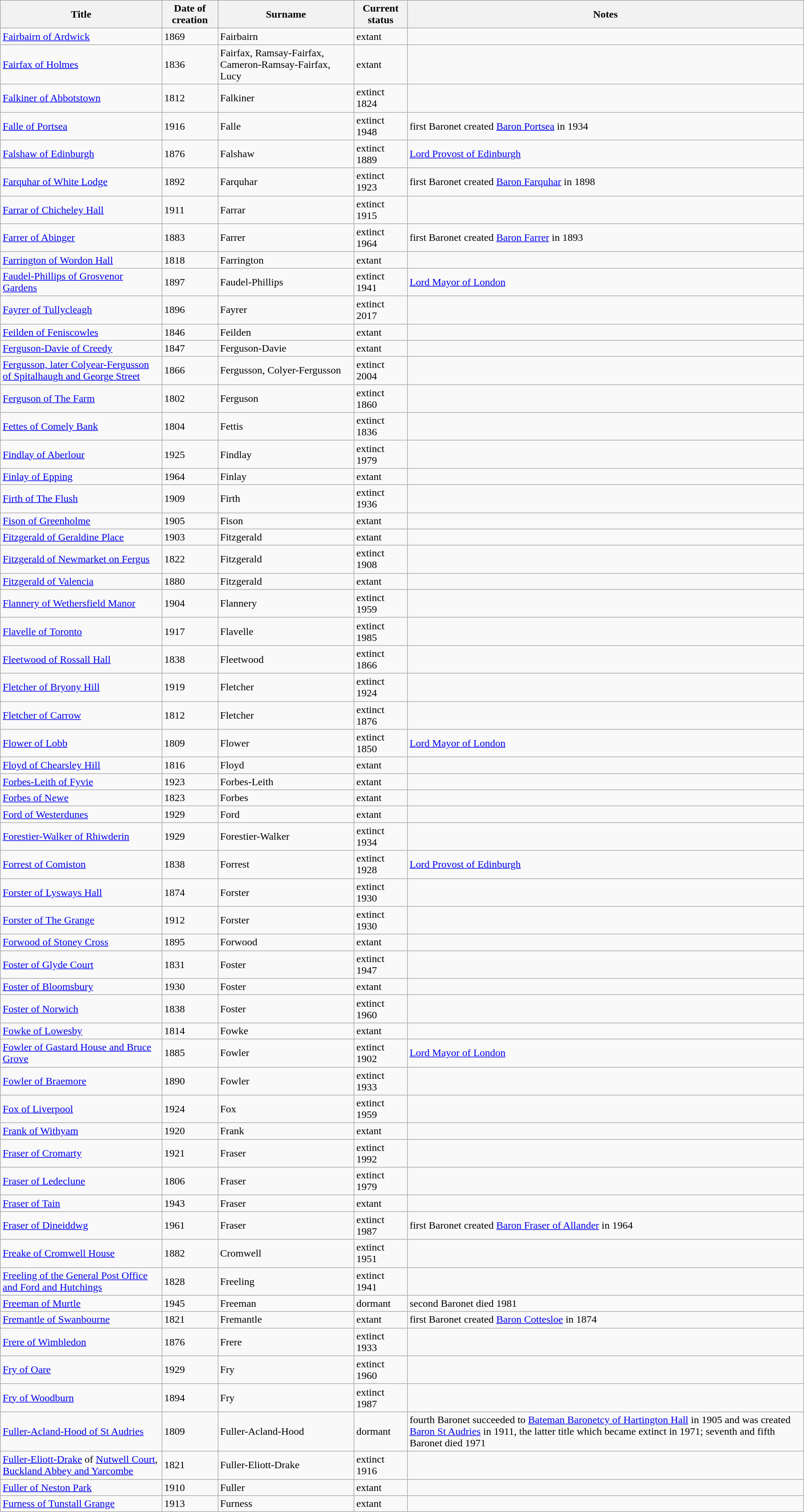<table class="wikitable">
<tr>
<th>Title</th>
<th>Date of creation</th>
<th>Surname</th>
<th>Current status</th>
<th>Notes</th>
</tr>
<tr>
<td><a href='#'>Fairbairn of Ardwick</a></td>
<td>1869</td>
<td>Fairbairn</td>
<td>extant</td>
<td></td>
</tr>
<tr>
<td><a href='#'>Fairfax of Holmes</a></td>
<td>1836</td>
<td>Fairfax, Ramsay-Fairfax, Cameron-Ramsay-Fairfax, Lucy</td>
<td>extant</td>
<td></td>
</tr>
<tr>
<td><a href='#'>Falkiner of Abbotstown</a></td>
<td>1812</td>
<td>Falkiner</td>
<td>extinct 1824</td>
<td></td>
</tr>
<tr>
<td><a href='#'>Falle of Portsea</a></td>
<td>1916</td>
<td>Falle</td>
<td>extinct 1948</td>
<td>first Baronet created <a href='#'>Baron Portsea</a> in 1934</td>
</tr>
<tr>
<td><a href='#'>Falshaw of Edinburgh</a></td>
<td>1876</td>
<td>Falshaw</td>
<td>extinct 1889</td>
<td><a href='#'>Lord Provost of Edinburgh</a></td>
</tr>
<tr>
<td><a href='#'>Farquhar of White Lodge</a></td>
<td>1892</td>
<td>Farquhar</td>
<td>extinct 1923</td>
<td>first Baronet created <a href='#'>Baron Farquhar</a> in 1898</td>
</tr>
<tr>
<td><a href='#'>Farrar of Chicheley Hall</a></td>
<td>1911</td>
<td>Farrar</td>
<td>extinct 1915</td>
<td></td>
</tr>
<tr>
<td><a href='#'>Farrer of Abinger</a></td>
<td>1883</td>
<td>Farrer</td>
<td>extinct 1964</td>
<td>first Baronet created <a href='#'>Baron Farrer</a> in 1893</td>
</tr>
<tr>
<td><a href='#'>Farrington of Wordon Hall</a></td>
<td>1818</td>
<td>Farrington</td>
<td>extant</td>
<td></td>
</tr>
<tr>
<td><a href='#'>Faudel-Phillips of Grosvenor Gardens</a></td>
<td>1897</td>
<td>Faudel-Phillips</td>
<td>extinct 1941</td>
<td><a href='#'>Lord Mayor of London</a></td>
</tr>
<tr>
<td><a href='#'>Fayrer of Tullycleagh</a></td>
<td>1896</td>
<td>Fayrer</td>
<td>extinct 2017</td>
<td></td>
</tr>
<tr>
<td><a href='#'>Feilden of Feniscowles</a></td>
<td>1846</td>
<td>Feilden</td>
<td>extant</td>
<td></td>
</tr>
<tr>
<td><a href='#'>Ferguson-Davie of Creedy</a></td>
<td>1847</td>
<td>Ferguson-Davie</td>
<td>extant</td>
<td></td>
</tr>
<tr>
<td><a href='#'>Fergusson, later Colyear-Fergusson of Spitalhaugh and George Street</a></td>
<td>1866</td>
<td>Fergusson, Colyer-Fergusson</td>
<td>extinct 2004</td>
<td> </td>
</tr>
<tr>
<td><a href='#'>Ferguson of The Farm</a></td>
<td>1802</td>
<td>Ferguson</td>
<td>extinct 1860</td>
<td></td>
</tr>
<tr>
<td><a href='#'>Fettes of Comely Bank</a></td>
<td>1804</td>
<td>Fettis</td>
<td>extinct 1836</td>
<td></td>
</tr>
<tr>
<td><a href='#'>Findlay of Aberlour</a></td>
<td>1925</td>
<td>Findlay</td>
<td>extinct 1979</td>
<td></td>
</tr>
<tr>
<td><a href='#'>Finlay of Epping</a></td>
<td>1964</td>
<td>Finlay</td>
<td>extant</td>
<td></td>
</tr>
<tr>
<td><a href='#'>Firth of The Flush</a></td>
<td>1909</td>
<td>Firth</td>
<td>extinct 1936</td>
<td></td>
</tr>
<tr>
<td><a href='#'>Fison of Greenholme</a></td>
<td>1905</td>
<td>Fison</td>
<td>extant</td>
<td></td>
</tr>
<tr>
<td><a href='#'>Fitzgerald of Geraldine Place</a></td>
<td>1903</td>
<td>Fitzgerald</td>
<td>extant</td>
<td></td>
</tr>
<tr>
<td><a href='#'>Fitzgerald of Newmarket on Fergus</a></td>
<td>1822</td>
<td>Fitzgerald</td>
<td>extinct 1908</td>
<td></td>
</tr>
<tr>
<td><a href='#'>Fitzgerald of Valencia</a></td>
<td>1880</td>
<td>Fitzgerald</td>
<td>extant</td>
<td></td>
</tr>
<tr>
<td><a href='#'>Flannery of Wethersfield Manor</a></td>
<td>1904</td>
<td>Flannery</td>
<td>extinct 1959</td>
<td></td>
</tr>
<tr>
<td><a href='#'>Flavelle of Toronto</a></td>
<td>1917</td>
<td>Flavelle</td>
<td>extinct 1985</td>
<td></td>
</tr>
<tr>
<td><a href='#'>Fleetwood of Rossall Hall</a></td>
<td>1838</td>
<td>Fleetwood</td>
<td>extinct 1866</td>
<td></td>
</tr>
<tr>
<td><a href='#'>Fletcher of Bryony Hill</a></td>
<td>1919</td>
<td>Fletcher</td>
<td>extinct 1924</td>
<td></td>
</tr>
<tr>
<td><a href='#'>Fletcher of Carrow</a></td>
<td>1812</td>
<td>Fletcher</td>
<td>extinct 1876</td>
<td></td>
</tr>
<tr>
<td><a href='#'>Flower of Lobb</a></td>
<td>1809</td>
<td>Flower</td>
<td>extinct 1850</td>
<td><a href='#'>Lord Mayor of London</a></td>
</tr>
<tr>
<td><a href='#'>Floyd of Chearsley Hill</a></td>
<td>1816</td>
<td>Floyd</td>
<td>extant</td>
<td></td>
</tr>
<tr>
<td><a href='#'>Forbes-Leith of Fyvie</a></td>
<td>1923</td>
<td>Forbes-Leith</td>
<td>extant</td>
<td></td>
</tr>
<tr>
<td><a href='#'>Forbes of Newe</a></td>
<td>1823</td>
<td>Forbes</td>
<td>extant</td>
<td></td>
</tr>
<tr>
<td><a href='#'>Ford of Westerdunes</a></td>
<td>1929</td>
<td>Ford</td>
<td>extant</td>
<td></td>
</tr>
<tr>
<td><a href='#'>Forestier-Walker of Rhiwderin</a></td>
<td>1929</td>
<td>Forestier-Walker</td>
<td>extinct 1934</td>
<td></td>
</tr>
<tr>
<td><a href='#'>Forrest of Comiston</a></td>
<td>1838</td>
<td>Forrest</td>
<td>extinct 1928</td>
<td><a href='#'>Lord Provost of Edinburgh</a></td>
</tr>
<tr>
<td><a href='#'>Forster of Lysways Hall</a></td>
<td>1874</td>
<td>Forster</td>
<td>extinct 1930</td>
<td></td>
</tr>
<tr>
<td><a href='#'>Forster of The Grange</a></td>
<td>1912</td>
<td>Forster</td>
<td>extinct 1930</td>
<td></td>
</tr>
<tr>
<td><a href='#'>Forwood of Stoney Cross</a></td>
<td>1895</td>
<td>Forwood</td>
<td>extant</td>
<td></td>
</tr>
<tr>
<td><a href='#'>Foster of Glyde Court</a></td>
<td>1831</td>
<td>Foster</td>
<td>extinct 1947</td>
<td></td>
</tr>
<tr>
<td><a href='#'>Foster of Bloomsbury</a></td>
<td>1930</td>
<td>Foster</td>
<td>extant</td>
<td></td>
</tr>
<tr>
<td><a href='#'>Foster of Norwich</a></td>
<td>1838</td>
<td>Foster</td>
<td>extinct 1960</td>
<td></td>
</tr>
<tr>
<td><a href='#'>Fowke of Lowesby</a></td>
<td>1814</td>
<td>Fowke</td>
<td>extant</td>
<td></td>
</tr>
<tr>
<td><a href='#'>Fowler of Gastard House and Bruce Grove</a></td>
<td>1885</td>
<td>Fowler</td>
<td>extinct 1902</td>
<td><a href='#'>Lord Mayor of London</a></td>
</tr>
<tr>
<td><a href='#'>Fowler of Braemore</a></td>
<td>1890</td>
<td>Fowler</td>
<td>extinct 1933</td>
<td></td>
</tr>
<tr>
<td><a href='#'>Fox of Liverpool</a></td>
<td>1924</td>
<td>Fox</td>
<td>extinct 1959</td>
<td></td>
</tr>
<tr>
<td><a href='#'>Frank of Withyam</a></td>
<td>1920</td>
<td>Frank</td>
<td>extant</td>
<td></td>
</tr>
<tr>
<td><a href='#'>Fraser of Cromarty</a></td>
<td>1921</td>
<td>Fraser</td>
<td>extinct 1992</td>
<td></td>
</tr>
<tr>
<td><a href='#'>Fraser of Ledeclune</a></td>
<td>1806</td>
<td>Fraser</td>
<td>extinct 1979</td>
<td></td>
</tr>
<tr>
<td><a href='#'>Fraser of Tain</a></td>
<td>1943</td>
<td>Fraser</td>
<td>extant</td>
<td></td>
</tr>
<tr>
<td><a href='#'>Fraser of Dineiddwg</a></td>
<td>1961</td>
<td>Fraser</td>
<td>extinct 1987</td>
<td>first Baronet created <a href='#'>Baron Fraser of Allander</a> in 1964</td>
</tr>
<tr>
<td><a href='#'>Freake of Cromwell House</a></td>
<td>1882</td>
<td>Cromwell</td>
<td>extinct 1951</td>
<td></td>
</tr>
<tr>
<td><a href='#'>Freeling of the General Post Office and Ford and Hutchings</a></td>
<td>1828</td>
<td>Freeling</td>
<td>extinct 1941</td>
<td></td>
</tr>
<tr>
<td><a href='#'>Freeman of Murtle</a></td>
<td>1945</td>
<td>Freeman</td>
<td>dormant</td>
<td>second Baronet died 1981</td>
</tr>
<tr>
<td><a href='#'>Fremantle of Swanbourne</a></td>
<td>1821</td>
<td>Fremantle</td>
<td>extant</td>
<td>first Baronet created <a href='#'>Baron Cottesloe</a> in 1874</td>
</tr>
<tr>
<td><a href='#'>Frere of Wimbledon</a></td>
<td>1876</td>
<td>Frere</td>
<td>extinct 1933</td>
<td></td>
</tr>
<tr>
<td><a href='#'>Fry of Oare</a></td>
<td>1929</td>
<td>Fry</td>
<td>extinct 1960</td>
<td></td>
</tr>
<tr>
<td><a href='#'>Fry of Woodburn</a></td>
<td>1894</td>
<td>Fry</td>
<td>extinct 1987</td>
<td></td>
</tr>
<tr>
<td><a href='#'>Fuller-Acland-Hood of St Audries</a></td>
<td>1809</td>
<td>Fuller-Acland-Hood</td>
<td>dormant</td>
<td>fourth Baronet succeeded to <a href='#'>Bateman Baronetcy of Hartington Hall</a> in 1905 and was created <a href='#'>Baron St Audries</a> in 1911, the latter title which became extinct in 1971; seventh and fifth Baronet died 1971</td>
</tr>
<tr>
<td><a href='#'>Fuller-Eliott-Drake</a> of <a href='#'>Nutwell Court</a>, <a href='#'>Buckland Abbey and Yarcombe</a></td>
<td>1821</td>
<td>Fuller-Eliott-Drake</td>
<td>extinct 1916</td>
<td></td>
</tr>
<tr>
<td><a href='#'>Fuller of Neston Park</a></td>
<td>1910</td>
<td>Fuller</td>
<td>extant</td>
<td> </td>
</tr>
<tr>
<td><a href='#'>Furness of Tunstall Grange</a></td>
<td>1913</td>
<td>Furness</td>
<td>extant</td>
<td></td>
</tr>
</table>
